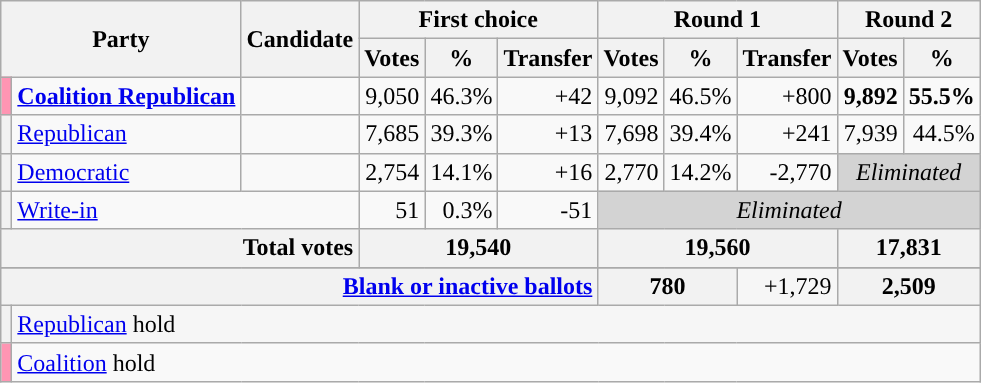<table class="wikitable sortable" style="text-align:right">
<tr>
<th colspan=2 rowspan=2>Party</th>
<th rowspan=2>Candidate</th>
<th colspan=3>First choice</th>
<th colspan=3>Round 1</th>
<th colspan=3>Round 2</th>
</tr>
<tr>
<th>Votes</th>
<th>%</th>
<th>Transfer</th>
<th>Votes</th>
<th>%</th>
<th>Transfer</th>
<th>Votes</th>
<th>%</th>
</tr>
<tr>
<th style="background-color:#ff95b3ff"></th>
<td style="text-align:left"><strong><a href='#'>Coalition Republican</a></strong></td>
<td style="text-align:left" scope="row"><strong></strong></td>
<td>9,050</td>
<td>46.3%</td>
<td>+42</td>
<td>9,092</td>
<td>46.5%</td>
<td>+800</td>
<td><strong>9,892</strong></td>
<td><strong>55.5%</strong></td>
</tr>
<tr>
<th style="background-color:"></th>
<td style="text-align:left"><a href='#'>Republican</a></td>
<td style="text-align:left" scope="row"></td>
<td>7,685</td>
<td>39.3%</td>
<td>+13</td>
<td>7,698</td>
<td>39.4%</td>
<td>+241</td>
<td>7,939</td>
<td>44.5%</td>
</tr>
<tr>
<th style="background-color:"></th>
<td style="text-align:left"><a href='#'>Democratic</a></td>
<td style="text-align:left" scope="row"></td>
<td>2,754</td>
<td>14.1%</td>
<td>+16</td>
<td>2,770</td>
<td>14.2%</td>
<td>-2,770</td>
<td colspan="2"  style="background:lightgrey; text-align:center;"><em>Eliminated</em></td>
</tr>
<tr>
<th style="background-color:"></th>
<td style="text-align:left" colspan=2><a href='#'>Write-in</a></td>
<td>51</td>
<td>0.3%</td>
<td>-51</td>
<td colspan="5"  style="background:lightgrey; text-align:center;"><em>Eliminated</em></td>
</tr>
<tr class="sortbottom" style="background-color:#F6F6F6">
<th colspan=3 scope="row" style="text-align:right;"><strong>Total votes</strong></th>
<th colspan=3><strong>19,540</strong></th>
<th colspan=3><strong>19,560</strong></th>
<th colspan=3><strong>17,831</strong></th>
</tr>
<tr class="sortbottom">
</tr>
<tr class="sortbottom" style="background-color:#F6F6F6">
<th colspan=6 scope="row" style="text-align:right;"><a href='#'>Blank or inactive ballots</a></th>
<th colspan=2>780</th>
<td>+1,729</td>
<th colspan=2>2,509</th>
</tr>
<tr class="sortbottom" style="background:#f6f6f6;">
<th style="background-color:"></th>
<td colspan="13" style="text-align:left"><a href='#'>Republican</a> hold</td>
</tr>
<tr>
<th style="background-color:#ff95b3ff"></th>
<td colspan="13" style="text-align:left"><a href='#'>Coalition</a> hold</td>
</tr>
</table>
